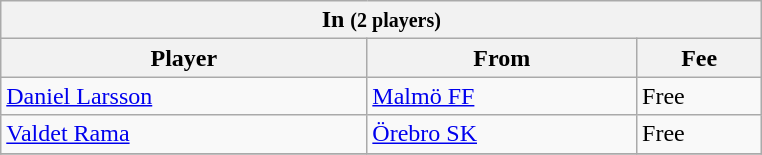<table class="wikitable collapsible collapsed">
<tr>
<th colspan="3" width="500"> <strong>In</strong> <small>(2 players)</small></th>
</tr>
<tr>
<th>Player</th>
<th>From</th>
<th>Fee</th>
</tr>
<tr>
<td> <a href='#'>Daniel Larsson</a></td>
<td> <a href='#'>Malmö FF</a></td>
<td>Free</td>
</tr>
<tr>
<td> <a href='#'>Valdet Rama</a></td>
<td> <a href='#'>Örebro SK</a></td>
<td>Free</td>
</tr>
<tr>
</tr>
</table>
